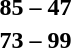<table style="text-align:center">
<tr>
<th width=200></th>
<th width=100></th>
<th width=200></th>
</tr>
<tr>
<td align=right><strong></strong></td>
<td><strong>85 – 47</strong></td>
<td align=left></td>
</tr>
<tr>
<td align=right></td>
<td><strong>73 – 99</strong></td>
<td align=left><strong></strong></td>
</tr>
</table>
